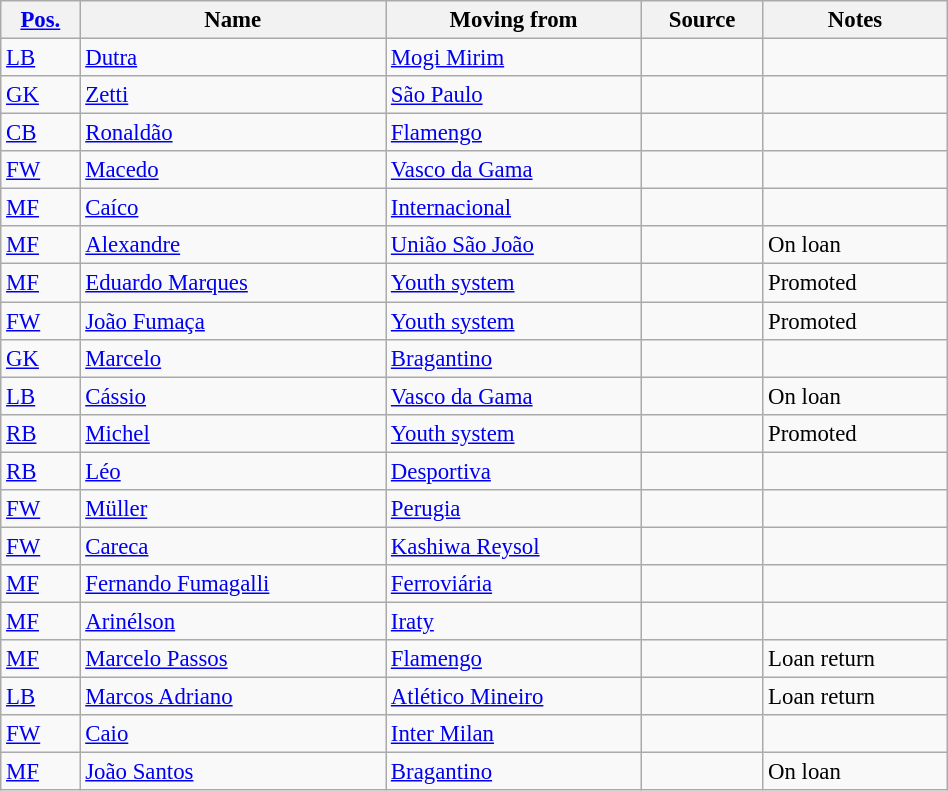<table class="wikitable sortable" style="width:50%; text-align:center; font-size:95%; text-align:left;">
<tr>
<th><a href='#'>Pos.</a></th>
<th>Name</th>
<th>Moving from</th>
<th>Source</th>
<th>Notes</th>
</tr>
<tr>
<td><a href='#'>LB</a></td>
<td style="text-align:left;"> <a href='#'>Dutra</a></td>
<td style="text-align:left;"><a href='#'>Mogi Mirim</a></td>
<td></td>
<td></td>
</tr>
<tr>
<td><a href='#'>GK</a></td>
<td style="text-align:left;"> <a href='#'>Zetti</a></td>
<td style="text-align:left;"><a href='#'>São Paulo</a></td>
<td></td>
<td></td>
</tr>
<tr>
<td><a href='#'>CB</a></td>
<td style="text-align:left;"> <a href='#'>Ronaldão</a></td>
<td style="text-align:left;"><a href='#'>Flamengo</a></td>
<td></td>
<td></td>
</tr>
<tr>
<td><a href='#'>FW</a></td>
<td style="text-align:left;"> <a href='#'>Macedo</a></td>
<td style="text-align:left;"><a href='#'>Vasco da Gama</a></td>
<td></td>
<td></td>
</tr>
<tr>
<td><a href='#'>MF</a></td>
<td style="text-align:left;"> <a href='#'>Caíco</a></td>
<td style="text-align:left;"><a href='#'>Internacional</a></td>
<td></td>
<td></td>
</tr>
<tr>
<td><a href='#'>MF</a></td>
<td style="text-align:left;"> <a href='#'>Alexandre</a></td>
<td style="text-align:left;"><a href='#'>União São João</a></td>
<td></td>
<td>On loan</td>
</tr>
<tr>
<td><a href='#'>MF</a></td>
<td style="text-align:left;"> <a href='#'>Eduardo Marques</a></td>
<td style="text-align:left;"><a href='#'>Youth system</a></td>
<td></td>
<td>Promoted</td>
</tr>
<tr>
<td><a href='#'>FW</a></td>
<td style="text-align:left;"> <a href='#'>João Fumaça</a></td>
<td style="text-align:left;"><a href='#'>Youth system</a></td>
<td></td>
<td>Promoted</td>
</tr>
<tr>
<td><a href='#'>GK</a></td>
<td style="text-align:left;"> <a href='#'>Marcelo</a></td>
<td style="text-align:left;"><a href='#'>Bragantino</a></td>
<td></td>
<td></td>
</tr>
<tr>
<td><a href='#'>LB</a></td>
<td style="text-align:left;"> <a href='#'>Cássio</a></td>
<td style="text-align:left;"><a href='#'>Vasco da Gama</a></td>
<td></td>
<td>On loan</td>
</tr>
<tr>
<td><a href='#'>RB</a></td>
<td style="text-align:left;"> <a href='#'>Michel</a></td>
<td style="text-align:left;"><a href='#'>Youth system</a></td>
<td></td>
<td>Promoted</td>
</tr>
<tr>
<td><a href='#'>RB</a></td>
<td style="text-align:left;"> <a href='#'>Léo</a></td>
<td style="text-align:left;"><a href='#'>Desportiva</a></td>
<td></td>
<td></td>
</tr>
<tr>
<td><a href='#'>FW</a></td>
<td style="text-align:left;"> <a href='#'>Müller</a></td>
<td style="text-align:left;"> <a href='#'>Perugia</a></td>
<td></td>
<td></td>
</tr>
<tr>
<td><a href='#'>FW</a></td>
<td style="text-align:left;"> <a href='#'>Careca</a></td>
<td style="text-align:left;"> <a href='#'>Kashiwa Reysol</a></td>
<td></td>
<td></td>
</tr>
<tr>
<td><a href='#'>MF</a></td>
<td style="text-align:left;"> <a href='#'>Fernando Fumagalli</a></td>
<td style="text-align:left;"><a href='#'>Ferroviária</a></td>
<td></td>
<td></td>
</tr>
<tr>
<td><a href='#'>MF</a></td>
<td style="text-align:left;"> <a href='#'>Arinélson</a></td>
<td style="text-align:left;"><a href='#'>Iraty</a></td>
<td></td>
<td></td>
</tr>
<tr>
<td><a href='#'>MF</a></td>
<td style="text-align:left;"> <a href='#'>Marcelo Passos</a></td>
<td style="text-align:left;"><a href='#'>Flamengo</a></td>
<td></td>
<td>Loan return</td>
</tr>
<tr>
<td><a href='#'>LB</a></td>
<td style="text-align:left;"> <a href='#'>Marcos Adriano</a></td>
<td style="text-align:left;"><a href='#'>Atlético Mineiro</a></td>
<td></td>
<td>Loan return</td>
</tr>
<tr>
<td><a href='#'>FW</a></td>
<td style="text-align:left;"> <a href='#'>Caio</a></td>
<td style="text-align:left;"> <a href='#'>Inter Milan</a></td>
<td></td>
<td></td>
</tr>
<tr>
<td><a href='#'>MF</a></td>
<td style="text-align:left;"> <a href='#'>João Santos</a></td>
<td style="text-align:left;"><a href='#'>Bragantino</a></td>
<td></td>
<td>On loan</td>
</tr>
</table>
